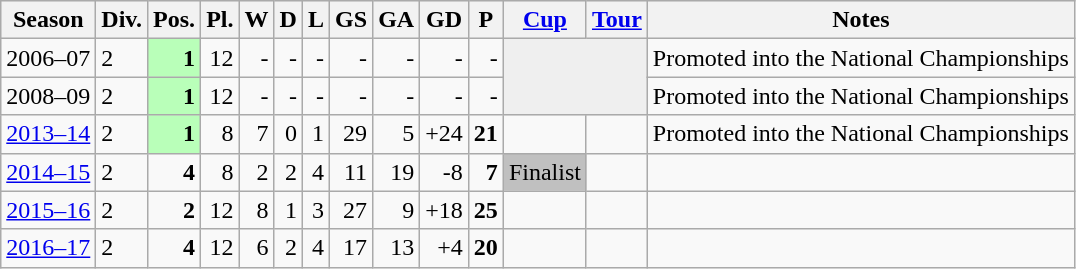<table class="wikitable">
<tr style="background:#efefef;">
<th>Season</th>
<th>Div.</th>
<th>Pos.</th>
<th>Pl.</th>
<th>W</th>
<th>D</th>
<th>L</th>
<th>GS</th>
<th>GA</th>
<th>GD</th>
<th>P</th>
<th><a href='#'>Cup</a></th>
<th><a href='#'>Tour</a></th>
<th>Notes</th>
</tr>
<tr>
<td>2006–07</td>
<td>2</td>
<td align=right bgcolor=#B9FFB9><strong>1</strong></td>
<td align=right>12</td>
<td align=right>-</td>
<td align=right>-</td>
<td align=right>-</td>
<td align=right>-</td>
<td align=right>-</td>
<td align=right>-</td>
<td align=right>-</td>
<td rowspan=2 colspan=2 bgcolor=EFEFEF></td>
<td>Promoted into the National Championships</td>
</tr>
<tr>
<td>2008–09</td>
<td>2</td>
<td align=right bgcolor=#B9FFB9><strong>1</strong></td>
<td align=right>12</td>
<td align=right>-</td>
<td align=right>-</td>
<td align=right>-</td>
<td align=right>-</td>
<td align=right>-</td>
<td align=right>-</td>
<td align=right>-</td>
<td>Promoted into the National Championships</td>
</tr>
<tr>
<td><a href='#'>2013–14</a></td>
<td>2</td>
<td align=right bgcolor=#B9FFB9><strong>1</strong></td>
<td align=right>8</td>
<td align=right>7</td>
<td align=right>0</td>
<td align=right>1</td>
<td align=right>29</td>
<td align=right>5</td>
<td align=right>+24</td>
<td align=right><strong>21</strong></td>
<td></td>
<td></td>
<td>Promoted into the National Championships</td>
</tr>
<tr>
<td><a href='#'>2014–15</a></td>
<td>2</td>
<td align=right><strong>4</strong></td>
<td align=right>8</td>
<td align=right>2</td>
<td align=right>2</td>
<td align=right>4</td>
<td align=right>11</td>
<td align=right>19</td>
<td align=right>-8</td>
<td align=right><strong>7</strong></td>
<td bgcolor=silver>Finalist</td>
<td></td>
<td></td>
</tr>
<tr>
<td><a href='#'>2015–16</a></td>
<td>2</td>
<td align=right><strong>2</strong></td>
<td align=right>12</td>
<td align=right>8</td>
<td align=right>1</td>
<td align=right>3</td>
<td align=right>27</td>
<td align=right>9</td>
<td align=right>+18</td>
<td align=right><strong>25</strong></td>
<td></td>
<td></td>
<td></td>
</tr>
<tr>
<td><a href='#'>2016–17</a></td>
<td>2</td>
<td align=right><strong>4</strong></td>
<td align=right>12</td>
<td align=right>6</td>
<td align=right>2</td>
<td align=right>4</td>
<td align=right>17</td>
<td align=right>13</td>
<td align=right>+4</td>
<td align=right><strong>20</strong></td>
<td></td>
<td></td>
<td></td>
</tr>
</table>
